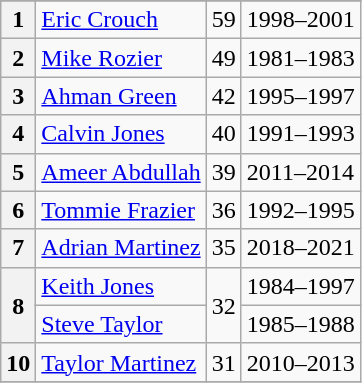<table class=wikitable>
<tr>
</tr>
<tr>
<th>1</th>
<td><a href='#'>Eric Crouch</a></td>
<td>59</td>
<td>1998–2001</td>
</tr>
<tr>
<th>2</th>
<td><a href='#'>Mike Rozier</a></td>
<td>49</td>
<td>1981–1983</td>
</tr>
<tr>
<th>3</th>
<td><a href='#'>Ahman Green</a></td>
<td>42</td>
<td>1995–1997</td>
</tr>
<tr>
<th>4</th>
<td><a href='#'>Calvin Jones</a></td>
<td>40</td>
<td>1991–1993</td>
</tr>
<tr>
<th>5</th>
<td><a href='#'>Ameer Abdullah</a></td>
<td>39</td>
<td>2011–2014</td>
</tr>
<tr>
<th>6</th>
<td><a href='#'>Tommie Frazier</a></td>
<td>36</td>
<td>1992–1995</td>
</tr>
<tr>
<th>7</th>
<td><a href='#'>Adrian Martinez</a></td>
<td>35</td>
<td>2018–2021</td>
</tr>
<tr>
<th rowspan=2>8</th>
<td><a href='#'>Keith Jones</a></td>
<td rowspan=2>32</td>
<td>1984–1997</td>
</tr>
<tr>
<td><a href='#'>Steve Taylor</a></td>
<td>1985–1988</td>
</tr>
<tr>
<th>10</th>
<td><a href='#'>Taylor Martinez</a></td>
<td>31</td>
<td>2010–2013</td>
</tr>
<tr>
</tr>
</table>
